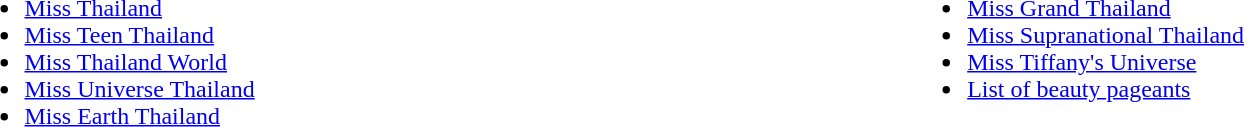<table>
<tr>
<td valign="top" width="10%"><br><ul><li><a href='#'>Miss Thailand</a></li><li><a href='#'>Miss Teen Thailand</a></li><li><a href='#'>Miss Thailand World</a></li><li><a href='#'>Miss Universe Thailand</a></li><li><a href='#'>Miss Earth Thailand</a></li></ul></td>
<td valign="top" width="10%"><br><ul><li><a href='#'>Miss Grand Thailand</a></li><li><a href='#'>Miss Supranational Thailand</a></li><li><a href='#'>Miss Tiffany's Universe</a></li><li><a href='#'>List of beauty pageants</a></li></ul></td>
</tr>
</table>
